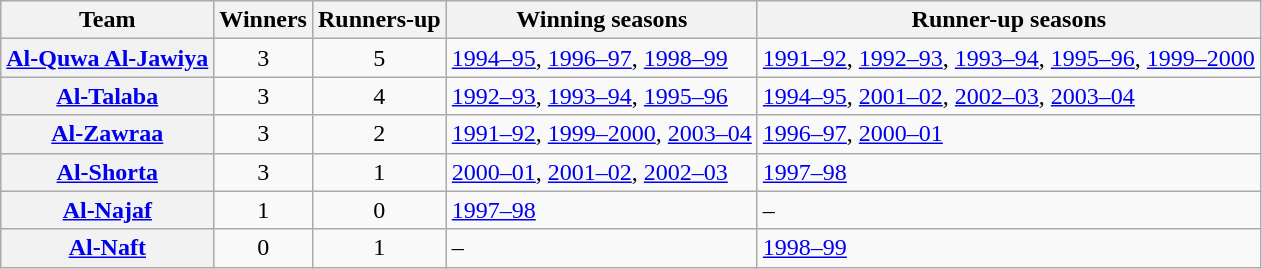<table class="wikitable plainrowheaders sortable">
<tr>
<th scope=col>Team</th>
<th scope=col>Winners</th>
<th scope=col>Runners-up</th>
<th scope=col class="unsortable">Winning seasons</th>
<th scope=col class="unsortable">Runner-up seasons</th>
</tr>
<tr>
<th scope=row><a href='#'>Al-Quwa Al-Jawiya</a></th>
<td align=center>3</td>
<td align=center>5</td>
<td><a href='#'>1994–95</a>, <a href='#'>1996–97</a>, <a href='#'>1998–99</a></td>
<td><a href='#'>1991–92</a>, <a href='#'>1992–93</a>, <a href='#'>1993–94</a>, <a href='#'>1995–96</a>, <a href='#'>1999–2000</a></td>
</tr>
<tr>
<th scope=row><a href='#'>Al-Talaba</a></th>
<td align=center>3</td>
<td align=center>4</td>
<td><a href='#'>1992–93</a>, <a href='#'>1993–94</a>, <a href='#'>1995–96</a></td>
<td><a href='#'>1994–95</a>, <a href='#'>2001–02</a>, <a href='#'>2002–03</a>, <a href='#'>2003–04</a></td>
</tr>
<tr>
<th scope=row><a href='#'>Al-Zawraa</a></th>
<td align=center>3</td>
<td align=center>2</td>
<td><a href='#'>1991–92</a>, <a href='#'>1999–2000</a>, <a href='#'>2003–04</a></td>
<td><a href='#'>1996–97</a>, <a href='#'>2000–01</a></td>
</tr>
<tr>
<th scope=row><a href='#'>Al-Shorta</a></th>
<td align=center>3</td>
<td align=center>1</td>
<td><a href='#'>2000–01</a>, <a href='#'>2001–02</a>, <a href='#'>2002–03</a></td>
<td><a href='#'>1997–98</a></td>
</tr>
<tr>
<th scope=row><a href='#'>Al-Najaf</a></th>
<td align=center>1</td>
<td align=center>0</td>
<td><a href='#'>1997–98</a></td>
<td>–</td>
</tr>
<tr>
<th scope=row><a href='#'>Al-Naft</a></th>
<td align=center>0</td>
<td align=center>1</td>
<td>–</td>
<td><a href='#'>1998–99</a></td>
</tr>
</table>
